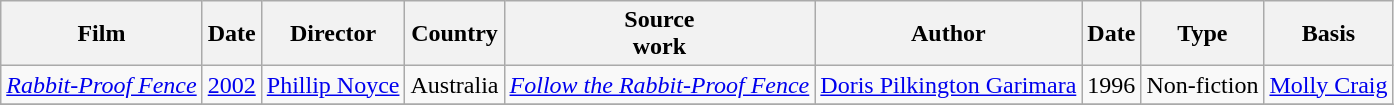<table class="wikitable">
<tr>
<th>Film</th>
<th>Date</th>
<th>Director</th>
<th>Country</th>
<th>Source<br>work</th>
<th>Author</th>
<th>Date</th>
<th>Type</th>
<th>Basis</th>
</tr>
<tr>
<td><em><a href='#'>Rabbit-Proof Fence</a></em></td>
<td><a href='#'>2002</a></td>
<td><a href='#'>Phillip Noyce</a></td>
<td>Australia</td>
<td><em><a href='#'>Follow the Rabbit-Proof Fence</a></em></td>
<td><a href='#'>Doris Pilkington Garimara</a></td>
<td>1996</td>
<td>Non-fiction</td>
<td><a href='#'>Molly Craig</a></td>
</tr>
<tr>
</tr>
</table>
